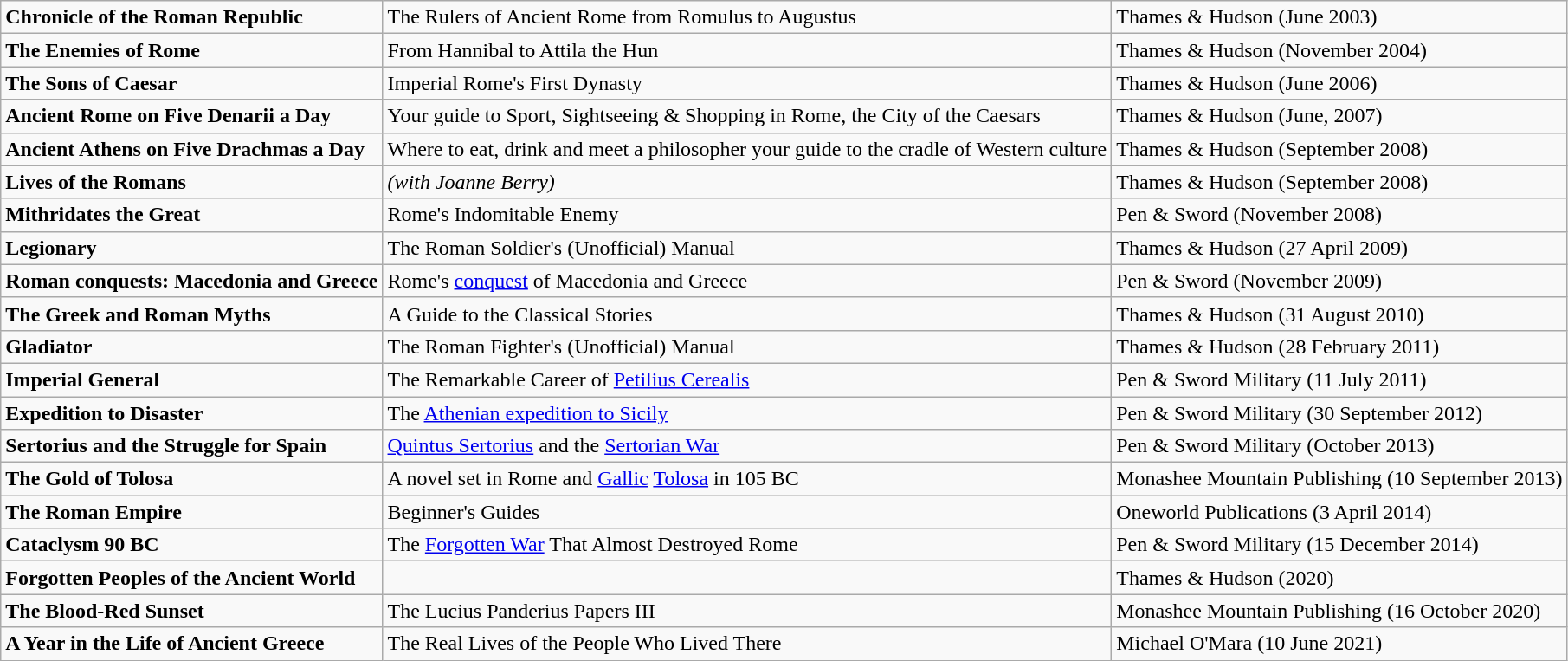<table class="wikitable">
<tr>
<td><strong>Chronicle of the Roman Republic</strong></td>
<td>The Rulers of Ancient Rome from Romulus to Augustus</td>
<td>Thames & Hudson (June 2003)</td>
</tr>
<tr>
<td><strong>The Enemies of Rome</strong></td>
<td>From Hannibal to Attila the Hun</td>
<td>Thames & Hudson (November 2004)</td>
</tr>
<tr>
<td><strong>The Sons of Caesar</strong></td>
<td>Imperial Rome's First Dynasty</td>
<td>Thames & Hudson (June 2006)</td>
</tr>
<tr>
<td><strong>Ancient Rome on Five Denarii a Day</strong></td>
<td>Your guide to Sport, Sightseeing & Shopping in Rome, the City of the Caesars</td>
<td>Thames & Hudson (June, 2007)</td>
</tr>
<tr>
<td><strong>Ancient Athens on Five Drachmas a Day</strong></td>
<td>Where to eat, drink and meet a philosopher your guide to the cradle of Western culture</td>
<td>Thames & Hudson (September 2008)</td>
</tr>
<tr>
<td><strong>Lives of the Romans</strong></td>
<td><em>(with Joanne Berry)</em></td>
<td>Thames & Hudson (September 2008)</td>
</tr>
<tr>
<td><strong>Mithridates the Great</strong></td>
<td>Rome's Indomitable Enemy</td>
<td>Pen & Sword (November 2008)</td>
</tr>
<tr>
<td><strong>Legionary</strong></td>
<td>The Roman Soldier's (Unofficial) Manual</td>
<td>Thames & Hudson (27 April 2009)</td>
</tr>
<tr>
<td><strong>Roman conquests: Macedonia and Greece</strong></td>
<td>Rome's <a href='#'>conquest</a> of Macedonia and Greece</td>
<td>Pen & Sword (November 2009)</td>
</tr>
<tr>
<td><strong>The Greek and Roman Myths</strong></td>
<td>A Guide to the Classical Stories</td>
<td>Thames & Hudson (31 August 2010)</td>
</tr>
<tr>
<td><strong>Gladiator</strong></td>
<td>The Roman Fighter's (Unofficial) Manual</td>
<td>Thames & Hudson (28 February 2011)</td>
</tr>
<tr>
<td><strong>Imperial General</strong></td>
<td>The Remarkable Career of <a href='#'>Petilius Cerealis</a></td>
<td>Pen & Sword Military (11 July 2011)</td>
</tr>
<tr>
<td><strong>Expedition to Disaster</strong></td>
<td>The <a href='#'>Athenian expedition to Sicily</a></td>
<td>Pen & Sword Military (30 September 2012)</td>
</tr>
<tr>
<td><strong>Sertorius and the Struggle for Spain</strong></td>
<td><a href='#'>Quintus Sertorius</a> and the <a href='#'>Sertorian War</a></td>
<td>Pen & Sword Military (October 2013)</td>
</tr>
<tr>
<td><strong>The Gold of Tolosa</strong></td>
<td>A novel set in Rome and <a href='#'>Gallic</a> <a href='#'>Tolosa</a> in 105 BC</td>
<td>Monashee Mountain Publishing (10 September 2013)</td>
</tr>
<tr>
<td><strong>The Roman Empire</strong></td>
<td>Beginner's Guides</td>
<td>Oneworld Publications (3 April 2014)</td>
</tr>
<tr>
<td><strong>Cataclysm 90 BC</strong></td>
<td>The <a href='#'>Forgotten War</a> That Almost Destroyed Rome</td>
<td>Pen & Sword Military (15 December 2014)</td>
</tr>
<tr>
<td><strong>Forgotten Peoples of the Ancient World</strong></td>
<td></td>
<td>Thames & Hudson (2020)</td>
</tr>
<tr>
<td><strong>The Blood-Red Sunset</strong></td>
<td>The Lucius Panderius Papers III</td>
<td>Monashee Mountain Publishing (16 October 2020)</td>
</tr>
<tr>
<td><strong>A Year in the Life of Ancient Greece</strong></td>
<td>The Real Lives of the People Who Lived There</td>
<td>Michael O'Mara (10 June 2021)</td>
</tr>
</table>
